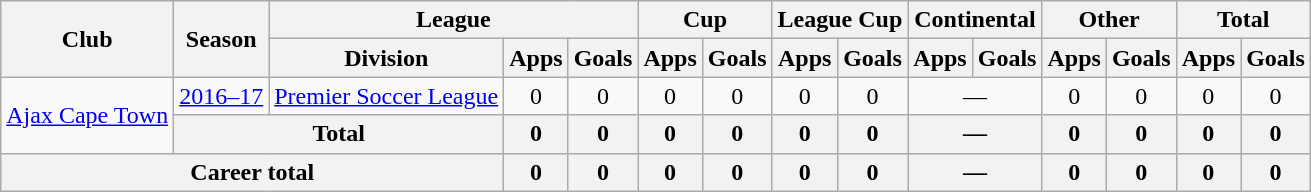<table class="wikitable" style="text-align:center">
<tr>
<th rowspan="2">Club</th>
<th rowspan="2">Season</th>
<th colspan="3">League</th>
<th colspan="2">Cup</th>
<th colspan="2">League Cup</th>
<th colspan="2">Continental</th>
<th colspan="2">Other</th>
<th colspan="2">Total</th>
</tr>
<tr>
<th>Division</th>
<th>Apps</th>
<th>Goals</th>
<th>Apps</th>
<th>Goals</th>
<th>Apps</th>
<th>Goals</th>
<th>Apps</th>
<th>Goals</th>
<th>Apps</th>
<th>Goals</th>
<th>Apps</th>
<th>Goals</th>
</tr>
<tr>
<td rowspan="2"><a href='#'>Ajax Cape Town</a></td>
<td><a href='#'>2016–17</a></td>
<td rowspan="1"><a href='#'>Premier Soccer League</a></td>
<td>0</td>
<td>0</td>
<td>0</td>
<td>0</td>
<td>0</td>
<td>0</td>
<td colspan="2">—</td>
<td>0</td>
<td>0</td>
<td>0</td>
<td>0</td>
</tr>
<tr>
<th colspan="2">Total</th>
<th>0</th>
<th>0</th>
<th>0</th>
<th>0</th>
<th>0</th>
<th>0</th>
<th colspan="2">—</th>
<th>0</th>
<th>0</th>
<th>0</th>
<th>0</th>
</tr>
<tr>
<th colspan="3">Career total</th>
<th>0</th>
<th>0</th>
<th>0</th>
<th>0</th>
<th>0</th>
<th>0</th>
<th colspan="2">—</th>
<th>0</th>
<th>0</th>
<th>0</th>
<th>0</th>
</tr>
</table>
